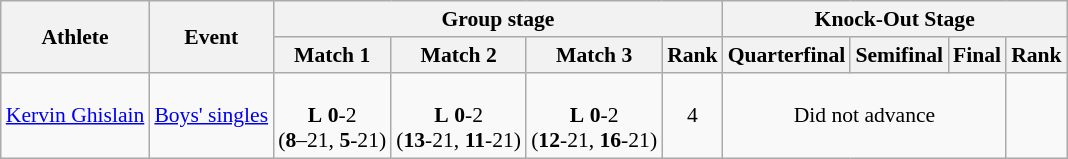<table class=wikitable style="font-size:90%">
<tr>
<th rowspan=2>Athlete</th>
<th rowspan=2>Event</th>
<th colspan=4>Group stage</th>
<th colspan=4>Knock-Out Stage</th>
</tr>
<tr>
<th>Match 1</th>
<th>Match 2</th>
<th>Match 3</th>
<th>Rank</th>
<th>Quarterfinal</th>
<th>Semifinal</th>
<th>Final</th>
<th>Rank</th>
</tr>
<tr>
<td><a href='#'>Kervin Ghislain</a></td>
<td align=center><a href='#'>Boys' singles</a></td>
<td align=center><br><strong>L</strong> <strong>0</strong>-2<br> (<strong>8</strong>–21, <strong>5</strong>-21)</td>
<td align=center><br><strong>L</strong> <strong>0</strong>-2<br> (<strong>13</strong>-21, <strong>11</strong>-21)</td>
<td align=center><br><strong>L</strong> <strong>0</strong>-2<br> (<strong>12</strong>-21, <strong>16</strong>-21)</td>
<td align=center>4</td>
<td align="center" colspan="3">Did not advance</td>
<td></td>
</tr>
</table>
